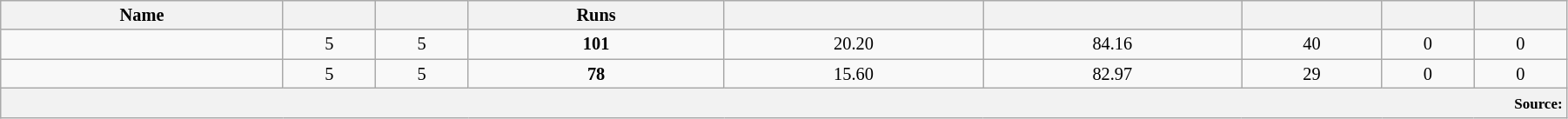<table class="wikitable sortable"  style="font-size:85%; width:95%;">
<tr style="text-align:center;">
<th style="color: black;">Name</th>
<th style="color: black;"></th>
<th style="color: black;"></th>
<th style="color: black;">Runs</th>
<th style="color: black;"></th>
<th style="color: black;"></th>
<th style="color: black;"></th>
<th style="color: black;"></th>
<th style="color: black;"></th>
</tr>
<tr style="text-align:center;">
<td></td>
<td>5</td>
<td>5</td>
<td><strong>101</strong></td>
<td>20.20</td>
<td>84.16</td>
<td>40</td>
<td>0</td>
<td>0</td>
</tr>
<tr style="text-align:center;">
<td></td>
<td>5</td>
<td>5</td>
<td><strong>78</strong></td>
<td>15.60</td>
<td>82.97</td>
<td>29</td>
<td>0</td>
<td>0</td>
</tr>
<tr>
<th colspan="10" style="text-align:right;"><small><strong>Source:</strong> </small></th>
</tr>
</table>
